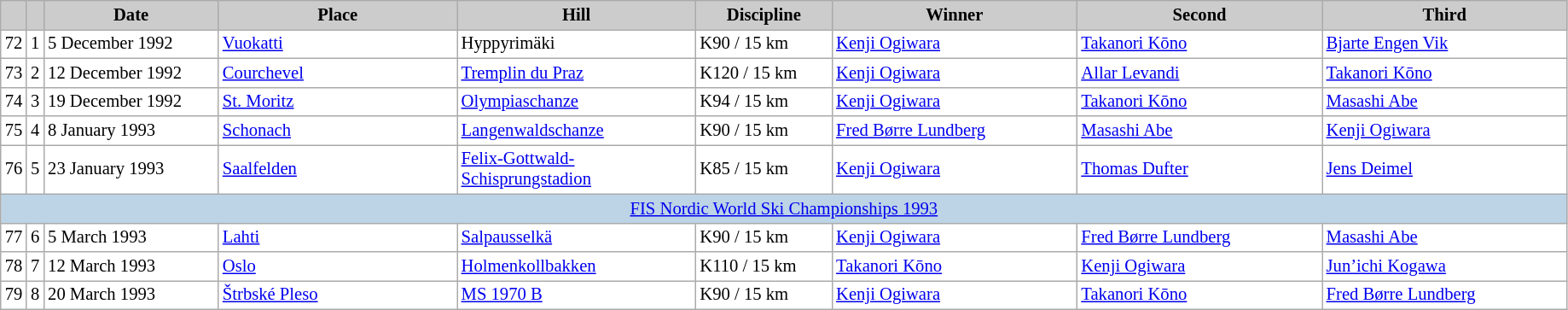<table class="wikitable plainrowheaders" style="background:#fff; font-size:86%; line-height:16px; border:grey solid 1px; border-collapse:collapse;">
<tr style="background:#ccc; text-align:center;">
<th scope="col" style="background:#ccc; width=20 px;"></th>
<th scope="col" style="background:#ccc; width=30 px;"></th>
<th scope="col" style="background:#ccc; width:130px;">Date</th>
<th scope="col" style="background:#ccc; width:180px;">Place</th>
<th scope="col" style="background:#ccc; width:180px;">Hill</th>
<th scope="col" style="background:#ccc; width:100px;">Discipline</th>
<th scope="col" style="background:#ccc; width:185px;">Winner</th>
<th scope="col" style="background:#ccc; width:185px;">Second</th>
<th scope="col" style="background:#ccc; width:185px;">Third</th>
</tr>
<tr>
<td align=center>72</td>
<td align=center>1</td>
<td>5 December 1992</td>
<td> <a href='#'>Vuokatti</a></td>
<td>Hyppyrimäki</td>
<td>K90 / 15 km</td>
<td> <a href='#'>Kenji Ogiwara</a></td>
<td> <a href='#'>Takanori Kōno</a></td>
<td> <a href='#'>Bjarte Engen Vik</a></td>
</tr>
<tr>
<td align=center>73</td>
<td align=center>2</td>
<td>12 December 1992</td>
<td> <a href='#'>Courchevel</a></td>
<td><a href='#'>Tremplin du Praz</a></td>
<td>K120 / 15 km</td>
<td> <a href='#'>Kenji Ogiwara</a></td>
<td> <a href='#'>Allar Levandi</a></td>
<td> <a href='#'>Takanori Kōno</a></td>
</tr>
<tr>
<td align=center>74</td>
<td align=center>3</td>
<td>19 December 1992</td>
<td> <a href='#'>St. Moritz</a></td>
<td><a href='#'>Olympiaschanze</a></td>
<td>K94 / 15 km</td>
<td> <a href='#'>Kenji Ogiwara</a></td>
<td> <a href='#'>Takanori Kōno</a></td>
<td> <a href='#'>Masashi Abe</a></td>
</tr>
<tr>
<td align=center>75</td>
<td align=center>4</td>
<td>8 January 1993</td>
<td> <a href='#'>Schonach</a></td>
<td><a href='#'>Langenwaldschanze</a></td>
<td>K90 / 15 km</td>
<td> <a href='#'>Fred Børre Lundberg</a></td>
<td> <a href='#'>Masashi Abe</a></td>
<td> <a href='#'>Kenji Ogiwara</a></td>
</tr>
<tr>
<td align=center>76</td>
<td align=center>5</td>
<td>23 January 1993</td>
<td> <a href='#'>Saalfelden</a></td>
<td><a href='#'>Felix-Gottwald-Schisprungstadion</a></td>
<td>K85 / 15 km</td>
<td> <a href='#'>Kenji Ogiwara</a></td>
<td> <a href='#'>Thomas Dufter</a></td>
<td> <a href='#'>Jens Deimel</a></td>
</tr>
<tr bgcolor=#BCD4E6>
<td colspan=9 align=center><a href='#'>FIS Nordic World Ski Championships 1993</a></td>
</tr>
<tr>
<td align=center>77</td>
<td align=center>6</td>
<td>5 March 1993</td>
<td> <a href='#'>Lahti</a></td>
<td><a href='#'>Salpausselkä</a></td>
<td>K90 / 15 km</td>
<td> <a href='#'>Kenji Ogiwara</a></td>
<td> <a href='#'>Fred Børre Lundberg</a></td>
<td> <a href='#'>Masashi Abe</a></td>
</tr>
<tr>
<td align=center>78</td>
<td align=center>7</td>
<td>12 March 1993</td>
<td> <a href='#'>Oslo</a></td>
<td><a href='#'>Holmenkollbakken</a></td>
<td>K110 / 15 km</td>
<td> <a href='#'>Takanori Kōno</a></td>
<td> <a href='#'>Kenji Ogiwara</a></td>
<td> <a href='#'>Jun’ichi Kogawa</a></td>
</tr>
<tr>
<td align=center>79</td>
<td align=center>8</td>
<td>20 March 1993</td>
<td> <a href='#'>Štrbské Pleso</a></td>
<td><a href='#'>MS 1970 B</a></td>
<td>K90 / 15 km</td>
<td> <a href='#'>Kenji Ogiwara</a></td>
<td> <a href='#'>Takanori Kōno</a></td>
<td> <a href='#'>Fred Børre Lundberg</a></td>
</tr>
</table>
